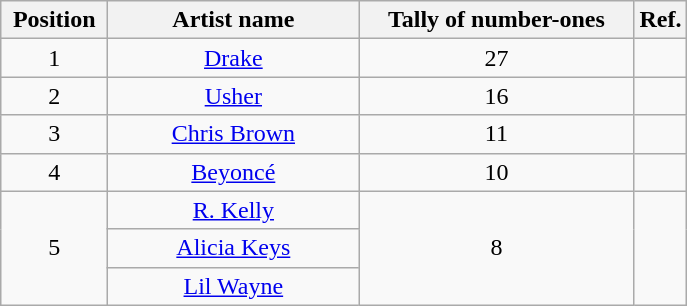<table class="wikitable sortable plainrowheaders" style="text-align:center;">
<tr>
<th scope="col" style="width:4em;" class="unsortable">Position</th>
<th scope="col" style="width:10em;">Artist name</th>
<th scope="col" style="width:11em;" class="unsortable">Tally of number-ones</th>
<th scope="col" class="unsortable">Ref.</th>
</tr>
<tr>
<td>1</td>
<td><a href='#'>Drake</a></td>
<td>27</td>
<td></td>
</tr>
<tr>
<td>2</td>
<td><a href='#'>Usher</a></td>
<td>16</td>
<td></td>
</tr>
<tr>
<td>3</td>
<td><a href='#'>Chris Brown</a></td>
<td>11</td>
<td></td>
</tr>
<tr>
<td>4</td>
<td><a href='#'>Beyoncé</a></td>
<td>10</td>
<td></td>
</tr>
<tr>
<td rowspan="3">5</td>
<td><a href='#'>R. Kelly</a></td>
<td rowspan="3">8</td>
<td rowspan="3"><br></td>
</tr>
<tr>
<td><a href='#'>Alicia Keys</a></td>
</tr>
<tr>
<td><a href='#'>Lil Wayne</a></td>
</tr>
</table>
